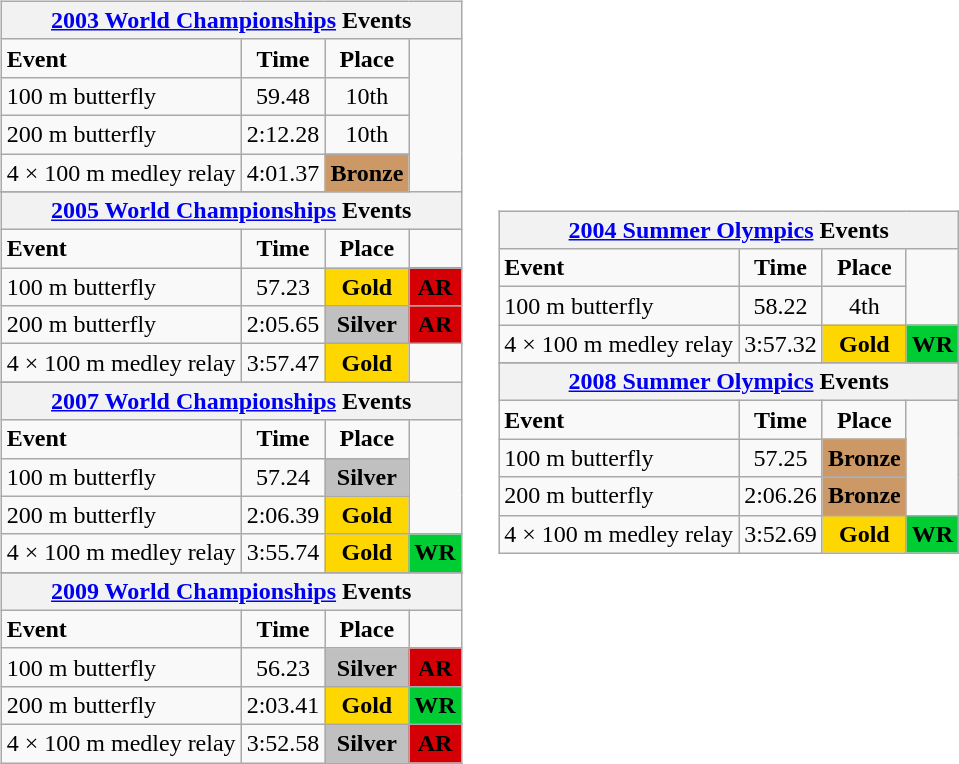<table>
<tr>
<td><br><table class="wikitable">
<tr>
<th colspan="4"><a href='#'>2003 World Championships</a> Events</th>
</tr>
<tr>
<td><strong>Event</strong></td>
<td align="center"><strong>Time</strong></td>
<td align="center"><strong>Place</strong></td>
</tr>
<tr>
<td>100 m butterfly</td>
<td align="center">59.48</td>
<td bgcolor="" align="center">10th</td>
</tr>
<tr>
<td>200 m butterfly</td>
<td align="center">2:12.28</td>
<td bgcolor="" align="center">10th</td>
</tr>
<tr>
<td>4 × 100 m medley relay</td>
<td align="center">4:01.37</td>
<td bgcolor="cc9966" align="center"><strong>Bronze</strong></td>
</tr>
<tr>
</tr>
<tr bgcolor="#eeeeee">
<th colspan="4"><a href='#'>2005 World Championships</a> Events</th>
</tr>
<tr>
<td><strong>Event</strong></td>
<td align="center"><strong>Time</strong></td>
<td align="center"><strong>Place</strong></td>
</tr>
<tr>
<td>100 m butterfly</td>
<td align="center">57.23</td>
<td bgcolor="gold" align="center"><strong>Gold</strong></td>
<td bgcolor="#D50005" align="center"><strong>AR</strong></td>
</tr>
<tr>
<td>200 m butterfly</td>
<td align="center">2:05.65</td>
<td bgcolor="silver" align="center"><strong>Silver</strong></td>
<td bgcolor="#D50005" align="center"><strong>AR</strong></td>
</tr>
<tr>
<td>4 × 100 m medley relay</td>
<td align="center">3:57.47</td>
<td bgcolor="gold" align="center"><strong>Gold</strong></td>
</tr>
<tr>
</tr>
<tr bgcolor="#eeeeee">
<th colspan="4"><a href='#'>2007 World Championships</a> Events</th>
</tr>
<tr>
<td><strong>Event</strong></td>
<td align="center"><strong>Time</strong></td>
<td align="center"><strong>Place</strong></td>
</tr>
<tr>
<td>100 m butterfly</td>
<td align="center">57.24</td>
<td bgcolor="silver" align="center"><strong>Silver</strong></td>
</tr>
<tr>
<td>200 m butterfly</td>
<td align="center">2:06.39</td>
<td bgcolor="gold" align="center"><strong>Gold</strong></td>
</tr>
<tr>
<td>4 × 100 m medley relay</td>
<td align="center">3:55.74</td>
<td bgcolor="gold" align="center"><strong>Gold</strong></td>
<td bgcolor="00CC33" align="center"><strong>WR</strong></td>
</tr>
<tr>
</tr>
<tr bgcolor="#eeeeee">
<th colspan="4"><a href='#'>2009 World Championships</a> Events</th>
</tr>
<tr>
<td><strong>Event</strong></td>
<td align="center"><strong>Time</strong></td>
<td align="center"><strong>Place</strong></td>
</tr>
<tr>
<td>100 m butterfly</td>
<td align="center">56.23</td>
<td bgcolor="silver" align="center"><strong>Silver</strong></td>
<td bgcolor="#D50005" align="center"><strong>AR</strong></td>
</tr>
<tr>
<td>200 m butterfly</td>
<td align="center">2:03.41</td>
<td bgcolor="gold" align="center"><strong>Gold</strong></td>
<td bgcolor="00CC33" align="center"><strong>WR</strong></td>
</tr>
<tr>
<td>4 × 100 m medley relay</td>
<td align="center">3:52.58</td>
<td bgcolor="silver" align="center"><strong>Silver</strong></td>
<td bgcolor="#D50005" align="center"><strong>AR</strong></td>
</tr>
</table>
</td>
<td></td>
<td><br><table class="wikitable">
<tr>
<th colspan="4"><a href='#'>2004 Summer Olympics</a> Events</th>
</tr>
<tr>
<td><strong>Event</strong></td>
<td align="center"><strong>Time</strong></td>
<td align="center"><strong>Place</strong></td>
</tr>
<tr>
<td>100 m butterfly</td>
<td align="center">58.22</td>
<td bgcolor="" align="center">4th</td>
</tr>
<tr>
<td>4 × 100 m medley relay</td>
<td align="center">3:57.32</td>
<td bgcolor="gold" align="center"><strong>Gold</strong></td>
<td bgcolor="00CC33" align="center"><strong>WR</strong></td>
</tr>
<tr>
</tr>
<tr bgcolor="#eeeeee">
<th colspan="4"><a href='#'>2008 Summer Olympics</a> Events</th>
</tr>
<tr>
<td><strong>Event</strong></td>
<td align="center"><strong>Time</strong></td>
<td align="center"><strong>Place</strong></td>
</tr>
<tr>
<td>100 m butterfly</td>
<td align="center">57.25</td>
<td bgcolor="cc9966" align="center"><strong>Bronze</strong></td>
</tr>
<tr>
<td>200 m butterfly</td>
<td align="center">2:06.26</td>
<td bgcolor="cc9966" align="center"><strong>Bronze</strong></td>
</tr>
<tr>
<td>4 × 100 m medley relay</td>
<td align="center">3:52.69</td>
<td bgcolor="gold" align="center"><strong>Gold</strong></td>
<td bgcolor="00CC33" align="center"><strong>WR</strong></td>
</tr>
</table>
</td>
</tr>
</table>
